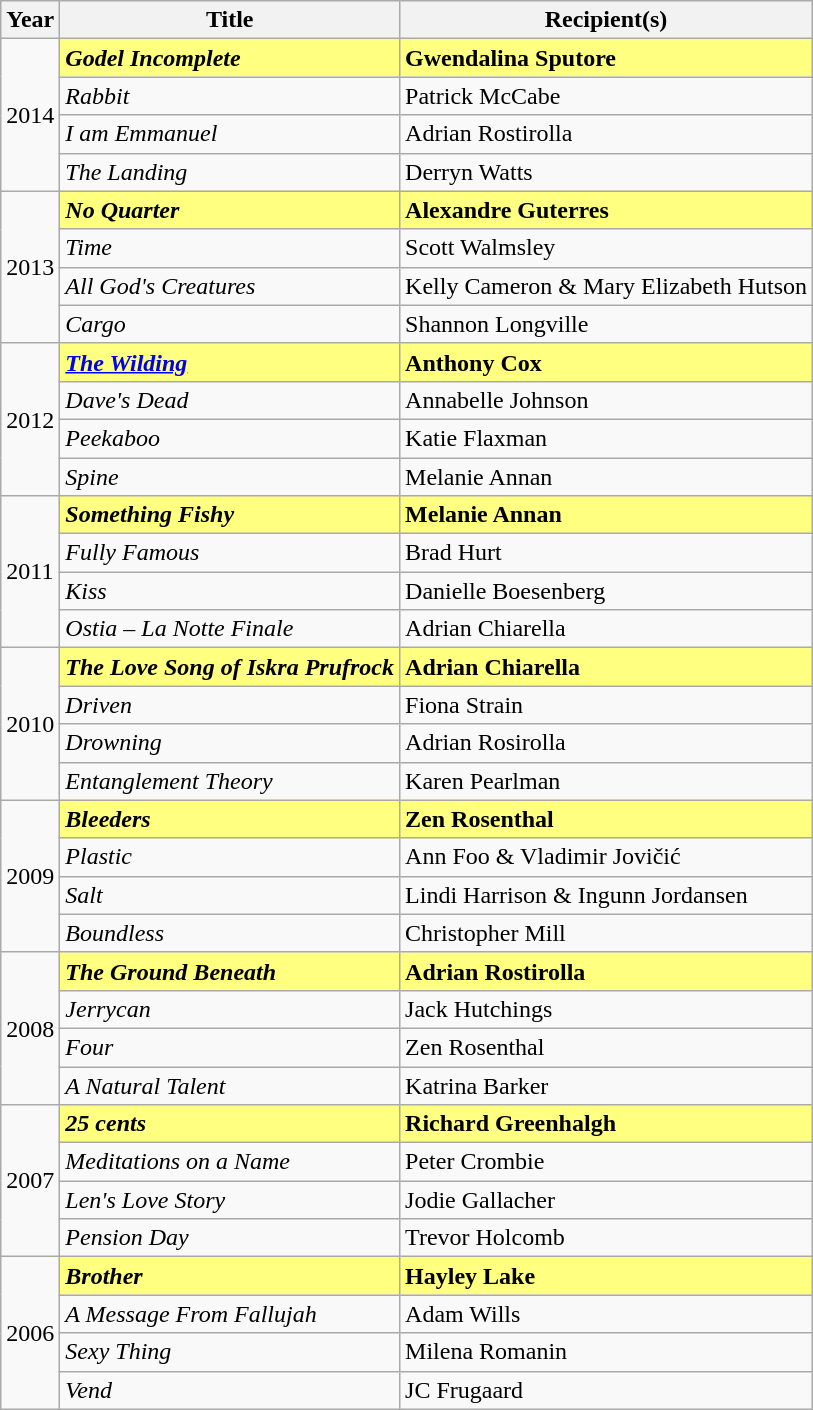<table class="wikitable">
<tr>
<th>Year</th>
<th>Title</th>
<th>Recipient(s)</th>
</tr>
<tr>
<td rowspan="4">2014</td>
<td style="background:#ffff80;"><strong><em>Godel Incomplete</em></strong></td>
<td style="background:#ffff80;"><strong>Gwendalina Sputore</strong></td>
</tr>
<tr>
<td><em>Rabbit</em></td>
<td>Patrick McCabe</td>
</tr>
<tr>
<td><em>I am Emmanuel</em></td>
<td>Adrian Rostirolla</td>
</tr>
<tr>
<td><em>The Landing</em></td>
<td>Derryn Watts</td>
</tr>
<tr>
<td rowspan="4">2013</td>
<td style="background:#ffff80;"><strong><em>No Quarter</em></strong></td>
<td style="background:#ffff80;"><strong>Alexandre Guterres</strong></td>
</tr>
<tr>
<td><em>Time</em></td>
<td>Scott Walmsley</td>
</tr>
<tr>
<td><em>All God's Creatures</em></td>
<td>Kelly Cameron & Mary Elizabeth Hutson</td>
</tr>
<tr>
<td><em>Cargo</em></td>
<td>Shannon Longville</td>
</tr>
<tr>
<td rowspan="4">2012</td>
<td style="background:#ffff80;"><strong><em><a href='#'>The Wilding</a></em></strong></td>
<td style="background:#ffff80;"><strong>Anthony Cox</strong></td>
</tr>
<tr>
<td><em>Dave's Dead</em></td>
<td>Annabelle Johnson</td>
</tr>
<tr>
<td><em>Peekaboo</em></td>
<td>Katie Flaxman</td>
</tr>
<tr>
<td><em>Spine</em></td>
<td>Melanie Annan</td>
</tr>
<tr>
<td rowspan="4">2011</td>
<td style="background:#ffff80;"><strong><em>Something Fishy</em></strong></td>
<td style="background:#ffff80;"><strong>Melanie Annan</strong></td>
</tr>
<tr>
<td><em>Fully Famous</em></td>
<td>Brad Hurt</td>
</tr>
<tr>
<td><em>Kiss</em></td>
<td>Danielle Boesenberg</td>
</tr>
<tr>
<td><em>Ostia – La Notte Finale</em></td>
<td>Adrian Chiarella</td>
</tr>
<tr>
<td rowspan="4">2010</td>
<td style="background:#ffff80;"><strong><em>The Love Song of Iskra Prufrock</em></strong></td>
<td style="background:#ffff80;"><strong>Adrian Chiarella</strong></td>
</tr>
<tr>
<td><em>Driven</em></td>
<td>Fiona Strain</td>
</tr>
<tr>
<td><em>Drowning</em></td>
<td>Adrian Rosirolla</td>
</tr>
<tr>
<td><em>Entanglement Theory</em></td>
<td>Karen Pearlman</td>
</tr>
<tr>
<td rowspan="4">2009</td>
<td style="background:#ffff80;"><strong><em>Bleeders</em></strong></td>
<td style="background:#ffff80;"><strong>Zen Rosenthal</strong></td>
</tr>
<tr>
<td><em>Plastic</em></td>
<td>Ann Foo & Vladimir Jovičić</td>
</tr>
<tr>
<td><em>Salt</em></td>
<td>Lindi Harrison & Ingunn Jordansen</td>
</tr>
<tr>
<td><em>Boundless</em></td>
<td>Christopher Mill</td>
</tr>
<tr>
<td rowspan="4">2008</td>
<td style="background:#ffff80;"><strong><em>The Ground Beneath</em></strong></td>
<td style="background:#ffff80;"><strong>Adrian Rostirolla</strong></td>
</tr>
<tr>
<td><em>Jerrycan</em></td>
<td>Jack Hutchings</td>
</tr>
<tr>
<td><em>Four</em></td>
<td>Zen Rosenthal</td>
</tr>
<tr>
<td><em>A Natural Talent</em></td>
<td>Katrina Barker</td>
</tr>
<tr>
<td rowspan="4">2007</td>
<td style="background:#ffff80;"><strong><em>25 cents</em></strong></td>
<td style="background:#ffff80;"><strong>Richard Greenhalgh</strong></td>
</tr>
<tr>
<td><em>Meditations on a Name</em></td>
<td>Peter Crombie</td>
</tr>
<tr>
<td><em>Len's Love Story</em></td>
<td>Jodie Gallacher</td>
</tr>
<tr>
<td><em>Pension Day</em></td>
<td>Trevor Holcomb</td>
</tr>
<tr>
<td rowspan="4">2006</td>
<td style="background:#ffff80;"><strong><em>Brother</em></strong></td>
<td style="background:#ffff80;"><strong>Hayley Lake</strong></td>
</tr>
<tr>
<td><em>A Message From Fallujah</em></td>
<td>Adam Wills</td>
</tr>
<tr>
<td><em>Sexy Thing</em></td>
<td>Milena Romanin</td>
</tr>
<tr>
<td><em>Vend</em></td>
<td>JC Frugaard</td>
</tr>
</table>
